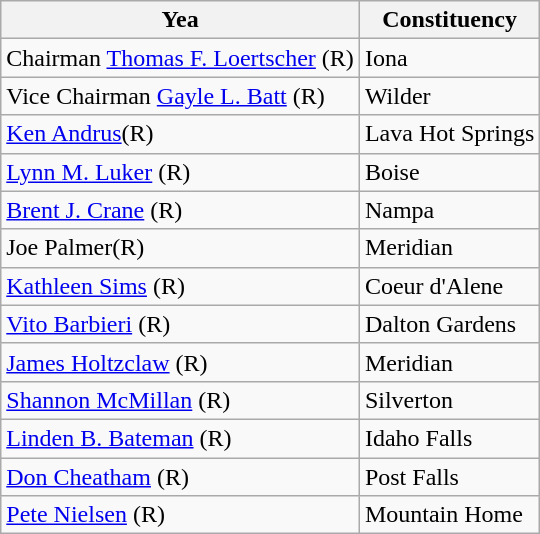<table class="wikitable">
<tr>
<th>Yea</th>
<th>Constituency</th>
</tr>
<tr>
<td>Chairman <a href='#'>Thomas F. Loertscher</a> (R)</td>
<td>Iona</td>
</tr>
<tr>
<td>Vice Chairman <a href='#'>Gayle L. Batt</a> (R)</td>
<td>Wilder</td>
</tr>
<tr>
<td><a href='#'>Ken Andrus</a>(R)</td>
<td>Lava Hot Springs</td>
</tr>
<tr>
<td><a href='#'>Lynn M. Luker</a> (R)</td>
<td>Boise</td>
</tr>
<tr>
<td><a href='#'>Brent J. Crane</a> (R)</td>
<td>Nampa</td>
</tr>
<tr>
<td>Joe Palmer(R)</td>
<td>Meridian</td>
</tr>
<tr>
<td><a href='#'>Kathleen Sims</a> (R)</td>
<td>Coeur d'Alene</td>
</tr>
<tr>
<td><a href='#'>Vito Barbieri</a> (R)</td>
<td>Dalton Gardens</td>
</tr>
<tr>
<td><a href='#'>James Holtzclaw</a> (R)</td>
<td>Meridian</td>
</tr>
<tr>
<td><a href='#'>Shannon McMillan</a> (R)</td>
<td>Silverton</td>
</tr>
<tr>
<td><a href='#'>Linden B. Bateman</a> (R)</td>
<td>Idaho Falls</td>
</tr>
<tr>
<td><a href='#'>Don Cheatham</a> (R)</td>
<td>Post Falls</td>
</tr>
<tr>
<td><a href='#'>Pete Nielsen</a> (R)</td>
<td>Mountain Home</td>
</tr>
</table>
